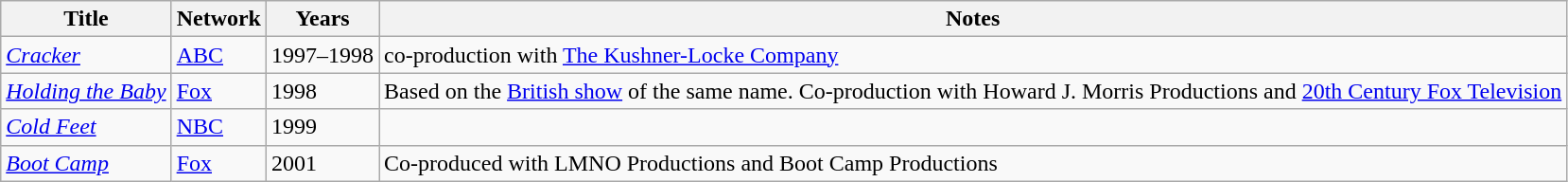<table class="wikitable sortable">
<tr>
<th>Title</th>
<th>Network</th>
<th>Years</th>
<th>Notes</th>
</tr>
<tr>
<td><em><a href='#'>Cracker</a></em></td>
<td><a href='#'>ABC</a></td>
<td>1997–1998</td>
<td>co-production with <a href='#'>The Kushner-Locke Company</a></td>
</tr>
<tr>
<td><em><a href='#'>Holding the Baby</a></em></td>
<td><a href='#'>Fox</a></td>
<td>1998</td>
<td>Based on the <a href='#'>British show</a> of the same name. Co-production with Howard J. Morris Productions and <a href='#'>20th Century Fox Television</a></td>
</tr>
<tr>
<td><em><a href='#'>Cold Feet</a></em></td>
<td><a href='#'>NBC</a></td>
<td>1999</td>
<td></td>
</tr>
<tr>
<td><em><a href='#'>Boot Camp</a></em></td>
<td><a href='#'>Fox</a></td>
<td>2001</td>
<td>Co-produced with LMNO Productions and Boot Camp Productions</td>
</tr>
</table>
